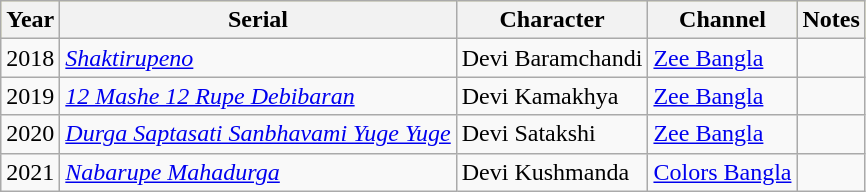<table class="wikitable">
<tr style="background:#ff9; text-align:center;">
<th>Year</th>
<th>Serial</th>
<th>Character</th>
<th>Channel</th>
<th>Notes</th>
</tr>
<tr>
<td>2018</td>
<td><em><a href='#'>Shaktirupeno</a></em></td>
<td>Devi Baramchandi</td>
<td><a href='#'>Zee Bangla</a></td>
<td></td>
</tr>
<tr>
<td>2019</td>
<td><em><a href='#'>12 Mashe 12 Rupe Debibaran</a></em></td>
<td>Devi Kamakhya</td>
<td><a href='#'>Zee Bangla</a></td>
<td></td>
</tr>
<tr>
<td>2020</td>
<td><em><a href='#'>Durga Saptasati Sanbhavami Yuge Yuge</a></em></td>
<td>Devi Satakshi</td>
<td><a href='#'>Zee Bangla</a></td>
<td></td>
</tr>
<tr>
<td>2021</td>
<td><em><a href='#'>Nabarupe Mahadurga</a></em></td>
<td>Devi Kushmanda</td>
<td><a href='#'>Colors Bangla</a></td>
<td></td>
</tr>
</table>
